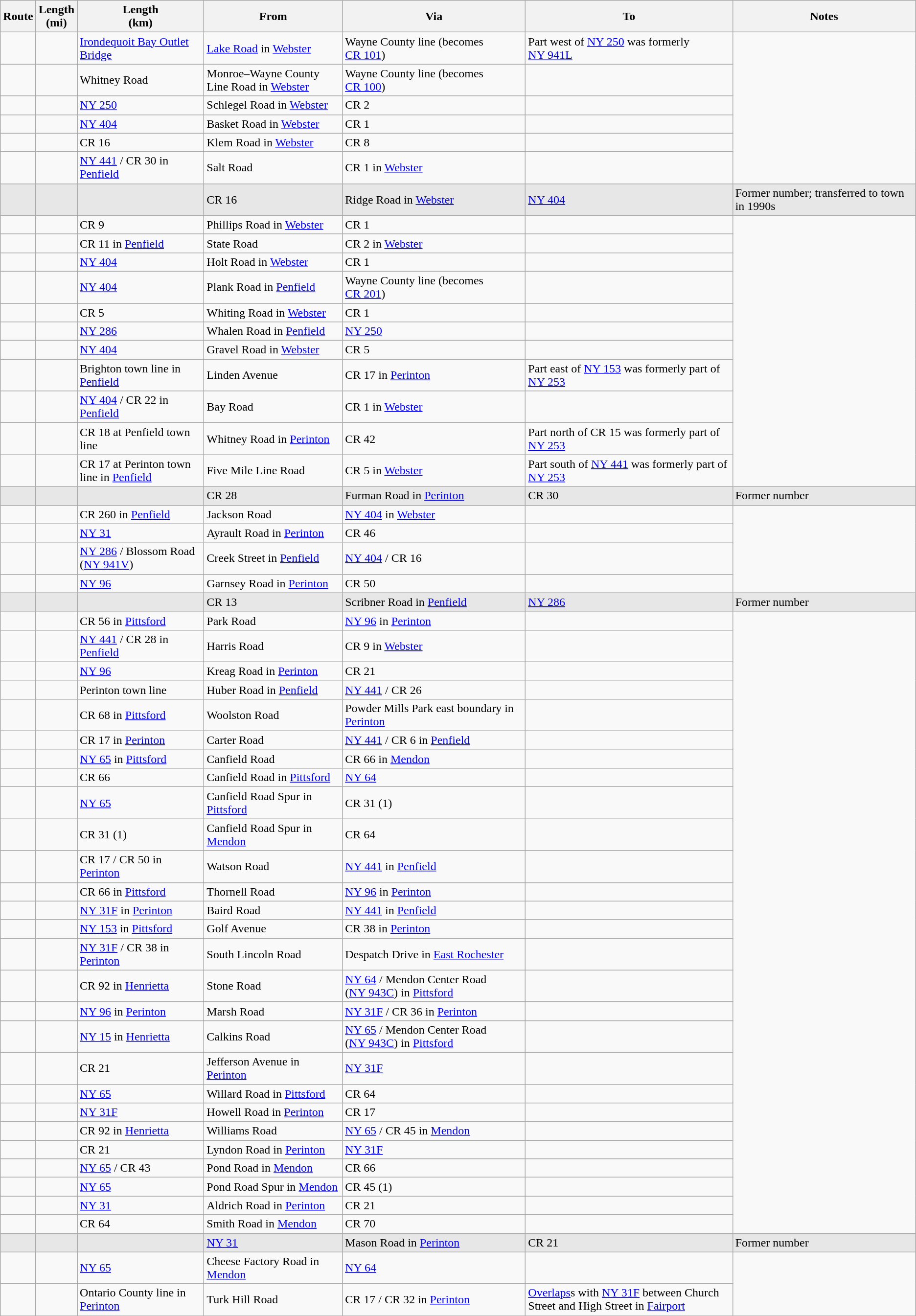<table class="wikitable sortable">
<tr>
<th>Route</th>
<th>Length<br>(mi)</th>
<th>Length<br>(km)</th>
<th class="unsortable">From</th>
<th class="unsortable" width=20%>Via</th>
<th class="unsortable">To</th>
<th class="unsortable" width=20%>Notes</th>
</tr>
<tr>
<td id="1"></td>
<td></td>
<td><a href='#'>Irondequoit Bay Outlet Bridge</a></td>
<td><a href='#'>Lake Road</a> in <a href='#'>Webster</a></td>
<td>Wayne County line (becomes <a href='#'>CR 101</a>)</td>
<td>Part west of <a href='#'>NY&nbsp;250</a> was formerly <a href='#'>NY&nbsp;941L</a></td>
</tr>
<tr>
<td id="2"></td>
<td></td>
<td>Whitney Road</td>
<td>Monroe–Wayne County Line Road in <a href='#'>Webster</a></td>
<td>Wayne County line (becomes <a href='#'>CR 100</a>)</td>
<td></td>
</tr>
<tr>
<td id="3"></td>
<td></td>
<td><a href='#'>NY&nbsp;250</a></td>
<td>Schlegel Road in <a href='#'>Webster</a></td>
<td>CR 2</td>
<td></td>
</tr>
<tr>
<td id="4"></td>
<td></td>
<td><a href='#'>NY&nbsp;404</a></td>
<td>Basket Road in <a href='#'>Webster</a></td>
<td>CR 1</td>
<td></td>
</tr>
<tr>
<td id="5"></td>
<td></td>
<td>CR 16</td>
<td>Klem Road in <a href='#'>Webster</a></td>
<td>CR 8</td>
<td></td>
</tr>
<tr>
<td id="6"></td>
<td></td>
<td><a href='#'>NY&nbsp;441</a> / CR 30 in <a href='#'>Penfield</a></td>
<td>Salt Road</td>
<td>CR 1 in <a href='#'>Webster</a></td>
<td></td>
</tr>
<tr style="background-color:#e7e7e7">
<td id="7"></td>
<td></td>
<td></td>
<td>CR 16</td>
<td>Ridge Road in <a href='#'>Webster</a></td>
<td><a href='#'>NY&nbsp;404</a></td>
<td>Former number; transferred to town in 1990s</td>
</tr>
<tr>
<td id="8"></td>
<td></td>
<td>CR 9</td>
<td>Phillips Road in <a href='#'>Webster</a></td>
<td>CR 1</td>
<td></td>
</tr>
<tr>
<td id="9"></td>
<td></td>
<td>CR 11 in <a href='#'>Penfield</a></td>
<td>State Road</td>
<td>CR 2 in <a href='#'>Webster</a></td>
<td></td>
</tr>
<tr>
<td id="10"></td>
<td></td>
<td><a href='#'>NY&nbsp;404</a></td>
<td>Holt Road in <a href='#'>Webster</a></td>
<td>CR 1</td>
<td></td>
</tr>
<tr>
<td id="11"></td>
<td></td>
<td><a href='#'>NY&nbsp;404</a></td>
<td>Plank Road in <a href='#'>Penfield</a></td>
<td>Wayne County line (becomes <a href='#'>CR 201</a>)</td>
<td></td>
</tr>
<tr>
<td id="12"></td>
<td></td>
<td>CR 5</td>
<td>Whiting Road in <a href='#'>Webster</a></td>
<td>CR 1</td>
<td></td>
</tr>
<tr>
<td id="13"></td>
<td></td>
<td><a href='#'>NY&nbsp;286</a></td>
<td>Whalen Road in <a href='#'>Penfield</a></td>
<td><a href='#'>NY&nbsp;250</a></td>
<td></td>
</tr>
<tr>
<td id="14"></td>
<td></td>
<td><a href='#'>NY&nbsp;404</a></td>
<td>Gravel Road in <a href='#'>Webster</a></td>
<td>CR 5</td>
<td></td>
</tr>
<tr>
<td id="15"></td>
<td></td>
<td>Brighton town line in <a href='#'>Penfield</a></td>
<td>Linden Avenue</td>
<td>CR 17 in <a href='#'>Perinton</a></td>
<td>Part east of <a href='#'>NY&nbsp;153</a> was formerly part of <a href='#'>NY&nbsp;253</a></td>
</tr>
<tr>
<td id="16"></td>
<td></td>
<td><a href='#'>NY&nbsp;404</a> / CR 22 in <a href='#'>Penfield</a></td>
<td>Bay Road</td>
<td>CR 1 in <a href='#'>Webster</a></td>
<td></td>
</tr>
<tr>
<td id="17"></td>
<td></td>
<td>CR 18 at Penfield town line</td>
<td>Whitney Road in <a href='#'>Perinton</a></td>
<td>CR 42</td>
<td>Part north of CR 15 was formerly part of <a href='#'>NY&nbsp;253</a></td>
</tr>
<tr>
<td id="18"></td>
<td></td>
<td>CR 17 at Perinton town line in <a href='#'>Penfield</a></td>
<td>Five Mile Line Road</td>
<td>CR 5 in <a href='#'>Webster</a></td>
<td>Part south of <a href='#'>NY&nbsp;441</a> was formerly part of <a href='#'>NY&nbsp;253</a></td>
</tr>
<tr style="background-color:#e7e7e7">
<td id="19"></td>
<td></td>
<td></td>
<td>CR 28</td>
<td>Furman Road in <a href='#'>Perinton</a></td>
<td>CR 30</td>
<td>Former number</td>
</tr>
<tr>
<td id="20"></td>
<td></td>
<td>CR 260 in <a href='#'>Penfield</a></td>
<td>Jackson Road</td>
<td><a href='#'>NY&nbsp;404</a> in <a href='#'>Webster</a></td>
<td></td>
</tr>
<tr>
<td id="21"></td>
<td></td>
<td><a href='#'>NY&nbsp;31</a></td>
<td>Ayrault Road in <a href='#'>Perinton</a></td>
<td>CR 46</td>
<td></td>
</tr>
<tr>
<td id="22"></td>
<td></td>
<td><a href='#'>NY&nbsp;286</a> / Blossom Road (<a href='#'>NY&nbsp;941V</a>)</td>
<td>Creek Street in <a href='#'>Penfield</a></td>
<td><a href='#'>NY&nbsp;404</a> / CR 16</td>
<td></td>
</tr>
<tr>
<td id="23"></td>
<td></td>
<td><a href='#'>NY&nbsp;96</a></td>
<td>Garnsey Road in <a href='#'>Perinton</a></td>
<td>CR 50</td>
<td></td>
</tr>
<tr style="background-color:#e7e7e7">
<td id="24"></td>
<td></td>
<td></td>
<td>CR 13</td>
<td>Scribner Road in <a href='#'>Penfield</a></td>
<td><a href='#'>NY&nbsp;286</a></td>
<td>Former number</td>
</tr>
<tr>
<td id="25"></td>
<td></td>
<td>CR 56 in <a href='#'>Pittsford</a></td>
<td>Park Road</td>
<td><a href='#'>NY&nbsp;96</a> in <a href='#'>Perinton</a></td>
<td></td>
</tr>
<tr>
<td id="26"></td>
<td></td>
<td><a href='#'>NY&nbsp;441</a> / CR 28 in <a href='#'>Penfield</a></td>
<td>Harris Road</td>
<td>CR 9 in <a href='#'>Webster</a></td>
<td></td>
</tr>
<tr>
<td id="27"></td>
<td></td>
<td><a href='#'>NY&nbsp;96</a></td>
<td>Kreag Road in <a href='#'>Perinton</a></td>
<td>CR 21</td>
<td></td>
</tr>
<tr>
<td id="28"></td>
<td></td>
<td>Perinton town line</td>
<td>Huber Road in <a href='#'>Penfield</a></td>
<td><a href='#'>NY&nbsp;441</a> / CR 26</td>
<td></td>
</tr>
<tr>
<td id="29"></td>
<td></td>
<td>CR 68 in <a href='#'>Pittsford</a></td>
<td>Woolston Road</td>
<td>Powder Mills Park east boundary in <a href='#'>Perinton</a></td>
<td></td>
</tr>
<tr>
<td id="30"></td>
<td></td>
<td>CR 17 in <a href='#'>Perinton</a></td>
<td>Carter Road</td>
<td><a href='#'>NY&nbsp;441</a> / CR 6 in <a href='#'>Penfield</a></td>
<td></td>
</tr>
<tr>
<td id="31-1"></td>
<td></td>
<td><a href='#'>NY&nbsp;65</a> in <a href='#'>Pittsford</a></td>
<td>Canfield Road</td>
<td>CR 66 in <a href='#'>Mendon</a></td>
<td></td>
</tr>
<tr>
<td id="31-2"></td>
<td></td>
<td>CR 66</td>
<td>Canfield Road in <a href='#'>Pittsford</a></td>
<td><a href='#'>NY&nbsp;64</a></td>
<td></td>
</tr>
<tr>
<td id="31-3"></td>
<td></td>
<td><a href='#'>NY 65</a></td>
<td>Canfield Road Spur in <a href='#'>Pittsford</a></td>
<td>CR 31 (1)</td>
<td></td>
</tr>
<tr>
<td id="31-4"></td>
<td></td>
<td>CR 31 (1)</td>
<td>Canfield Road Spur in <a href='#'>Mendon</a></td>
<td>CR 64</td>
<td></td>
</tr>
<tr>
<td id="32"></td>
<td></td>
<td>CR 17 / CR 50 in <a href='#'>Perinton</a></td>
<td>Watson Road</td>
<td><a href='#'>NY&nbsp;441</a> in <a href='#'>Penfield</a></td>
<td></td>
</tr>
<tr>
<td id="33"></td>
<td></td>
<td>CR 66 in <a href='#'>Pittsford</a></td>
<td>Thornell Road</td>
<td><a href='#'>NY&nbsp;96</a> in <a href='#'>Perinton</a></td>
<td></td>
</tr>
<tr>
<td id="34"></td>
<td></td>
<td><a href='#'>NY&nbsp;31F</a> in <a href='#'>Perinton</a></td>
<td>Baird Road</td>
<td><a href='#'>NY&nbsp;441</a> in <a href='#'>Penfield</a></td>
<td></td>
</tr>
<tr>
<td id="35"></td>
<td></td>
<td><a href='#'>NY&nbsp;153</a> in <a href='#'>Pittsford</a></td>
<td>Golf Avenue</td>
<td>CR 38 in <a href='#'>Perinton</a></td>
<td></td>
</tr>
<tr>
<td id="36"></td>
<td></td>
<td><a href='#'>NY&nbsp;31F</a> / CR 38 in <a href='#'>Perinton</a></td>
<td>South Lincoln Road</td>
<td>Despatch Drive in <a href='#'>East Rochester</a></td>
<td></td>
</tr>
<tr>
<td id="37"></td>
<td></td>
<td>CR 92 in <a href='#'>Henrietta</a></td>
<td>Stone Road</td>
<td><a href='#'>NY&nbsp;64</a> / Mendon Center Road (<a href='#'>NY&nbsp;943C</a>) in <a href='#'>Pittsford</a></td>
<td></td>
</tr>
<tr>
<td id="38"></td>
<td></td>
<td><a href='#'>NY&nbsp;96</a> in <a href='#'>Perinton</a></td>
<td>Marsh Road</td>
<td><a href='#'>NY&nbsp;31F</a> / CR 36 in <a href='#'>Perinton</a></td>
<td></td>
</tr>
<tr>
<td id="39"></td>
<td></td>
<td><a href='#'>NY&nbsp;15</a> in <a href='#'>Henrietta</a></td>
<td>Calkins Road</td>
<td><a href='#'>NY&nbsp;65</a> / Mendon Center Road (<a href='#'>NY&nbsp;943C</a>) in <a href='#'>Pittsford</a></td>
<td></td>
</tr>
<tr>
<td id="40"></td>
<td></td>
<td>CR 21</td>
<td>Jefferson Avenue in <a href='#'>Perinton</a></td>
<td><a href='#'>NY&nbsp;31F</a></td>
<td></td>
</tr>
<tr>
<td id="41"></td>
<td></td>
<td><a href='#'>NY&nbsp;65</a></td>
<td>Willard Road in <a href='#'>Pittsford</a></td>
<td>CR 64</td>
<td></td>
</tr>
<tr>
<td id="42"></td>
<td></td>
<td><a href='#'>NY&nbsp;31F</a></td>
<td>Howell Road in <a href='#'>Perinton</a></td>
<td>CR 17</td>
<td></td>
</tr>
<tr>
<td id="43"></td>
<td></td>
<td>CR 92 in <a href='#'>Henrietta</a></td>
<td>Williams Road</td>
<td><a href='#'>NY&nbsp;65</a> / CR 45 in <a href='#'>Mendon</a></td>
<td></td>
</tr>
<tr>
<td id="44"></td>
<td></td>
<td>CR 21</td>
<td>Lyndon Road in <a href='#'>Perinton</a></td>
<td><a href='#'>NY&nbsp;31F</a></td>
<td></td>
</tr>
<tr>
<td id="45-1"></td>
<td></td>
<td><a href='#'>NY&nbsp;65</a> / CR 43</td>
<td>Pond Road in <a href='#'>Mendon</a></td>
<td>CR 66</td>
<td></td>
</tr>
<tr>
<td id="45-2"></td>
<td></td>
<td><a href='#'>NY 65</a></td>
<td>Pond Road Spur in <a href='#'>Mendon</a></td>
<td>CR 45 (1)</td>
<td></td>
</tr>
<tr>
<td id="46"></td>
<td></td>
<td><a href='#'>NY&nbsp;31</a></td>
<td>Aldrich Road in <a href='#'>Perinton</a></td>
<td>CR 21</td>
<td></td>
</tr>
<tr>
<td id="47"></td>
<td></td>
<td>CR 64</td>
<td>Smith Road in <a href='#'>Mendon</a></td>
<td>CR 70</td>
<td></td>
</tr>
<tr style="background-color:#e7e7e7">
<td id="48"></td>
<td></td>
<td></td>
<td><a href='#'>NY&nbsp;31</a></td>
<td>Mason Road in <a href='#'>Perinton</a></td>
<td>CR 21</td>
<td>Former number</td>
</tr>
<tr>
<td id="49"></td>
<td></td>
<td><a href='#'>NY&nbsp;65</a></td>
<td>Cheese Factory Road in <a href='#'>Mendon</a></td>
<td><a href='#'>NY&nbsp;64</a></td>
<td></td>
</tr>
<tr>
<td id="50"></td>
<td></td>
<td>Ontario County line in <a href='#'>Perinton</a></td>
<td>Turk Hill Road</td>
<td>CR 17 / CR 32 in <a href='#'>Perinton</a></td>
<td><a href='#'>Overlaps</a>s with <a href='#'>NY&nbsp;31F</a> between Church Street and High Street in <a href='#'>Fairport</a></td>
</tr>
</table>
